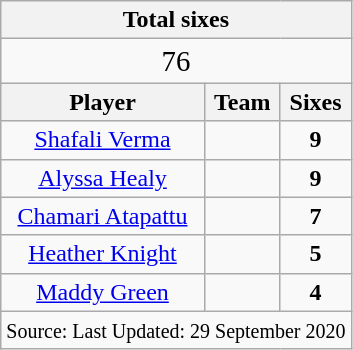<table class="wikitable sortable" style="text-align:center">
<tr>
<th class="unsortable" colspan=3>Total sixes</th>
</tr>
<tr>
<td class="unsortable" colspan=3><big>76</big></td>
</tr>
<tr>
<th class="unsortable">Player</th>
<th>Team</th>
<th>Sixes</th>
</tr>
<tr>
<td><a href='#'>Shafali Verma</a></td>
<td></td>
<td><strong>9</strong></td>
</tr>
<tr>
<td><a href='#'>Alyssa Healy</a></td>
<td></td>
<td><strong>9</strong></td>
</tr>
<tr>
<td><a href='#'>Chamari Atapattu</a></td>
<td></td>
<td><strong>7</strong></td>
</tr>
<tr>
<td><a href='#'>	
Heather Knight</a></td>
<td></td>
<td><strong>5</strong></td>
</tr>
<tr>
<td><a href='#'>Maddy Green</a></td>
<td></td>
<td><strong>4</strong></td>
</tr>
<tr>
<td colspan=3><small>Source:  Last Updated: 29 September 2020</small></td>
</tr>
</table>
